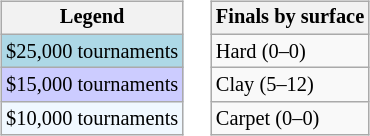<table>
<tr valign=top>
<td><br><table class=wikitable style="font-size:85%">
<tr>
<th>Legend</th>
</tr>
<tr style="background:lightblue;">
<td>$25,000 tournaments</td>
</tr>
<tr style="background:#ccccff;">
<td>$15,000 tournaments</td>
</tr>
<tr style="background:#f0f8ff;">
<td>$10,000 tournaments</td>
</tr>
</table>
</td>
<td><br><table class=wikitable style="font-size:85%">
<tr>
<th>Finals by surface</th>
</tr>
<tr>
<td>Hard (0–0)</td>
</tr>
<tr>
<td>Clay (5–12)</td>
</tr>
<tr>
<td>Carpet (0–0)</td>
</tr>
</table>
</td>
</tr>
</table>
